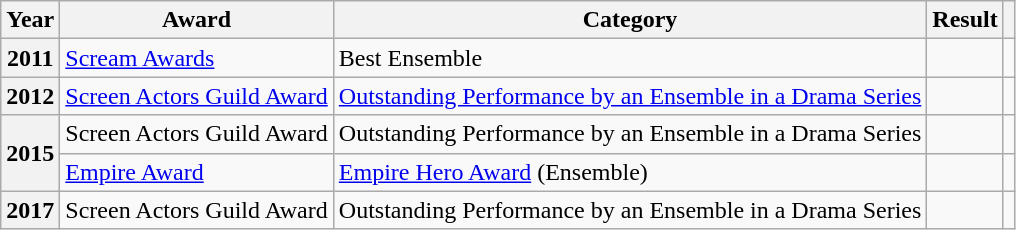<table class="wikitable sortable">
<tr>
<th scope="col">Year</th>
<th scope="col">Award</th>
<th scope="col">Category</th>
<th scope="col">Result</th>
<th scope="col"></th>
</tr>
<tr>
<th scope="row">2011</th>
<td><a href='#'>Scream Awards</a></td>
<td>Best Ensemble</td>
<td></td>
<td></td>
</tr>
<tr>
<th scope="row">2012</th>
<td><a href='#'>Screen Actors Guild Award</a></td>
<td><a href='#'>Outstanding Performance by an Ensemble in a Drama Series</a></td>
<td></td>
<td></td>
</tr>
<tr>
<th scope="row" rowspan = '2'>2015</th>
<td>Screen Actors Guild Award</td>
<td>Outstanding Performance by an Ensemble in a Drama Series</td>
<td></td>
<td></td>
</tr>
<tr>
<td><a href='#'>Empire Award</a></td>
<td><a href='#'>Empire Hero Award</a> (Ensemble)</td>
<td></td>
<td><br></td>
</tr>
<tr>
<th scope="row">2017</th>
<td>Screen Actors Guild Award</td>
<td>Outstanding Performance by an Ensemble in a Drama Series</td>
<td></td>
<td></td>
</tr>
</table>
